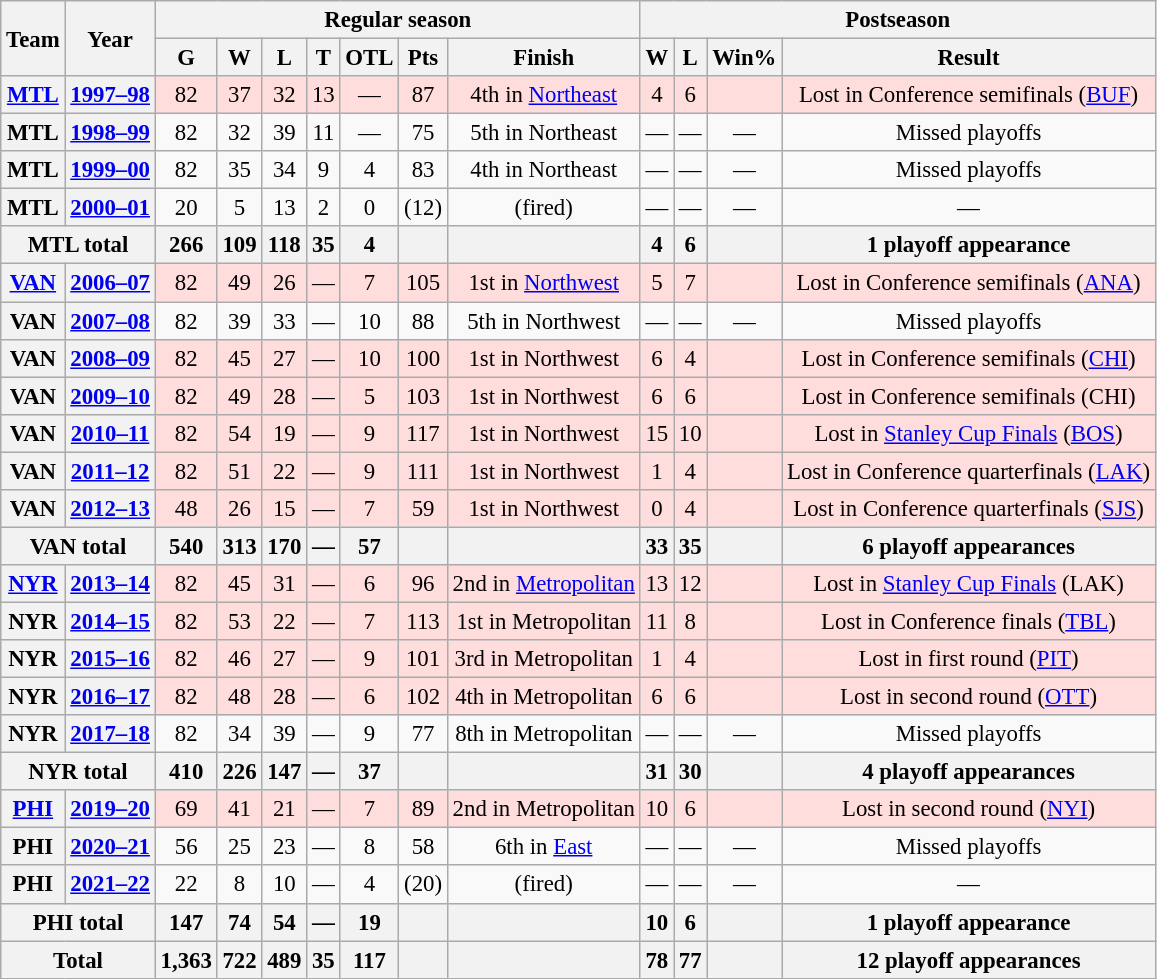<table class="wikitable" style="font-size: 95%; text-align:center">
<tr>
<th rowspan="2">Team</th>
<th rowspan="2">Year</th>
<th colspan="7">Regular season</th>
<th colspan="5">Postseason</th>
</tr>
<tr>
<th>G</th>
<th>W</th>
<th>L</th>
<th>T</th>
<th>OTL</th>
<th>Pts</th>
<th>Finish</th>
<th>W</th>
<th>L</th>
<th>Win%</th>
<th>Result</th>
</tr>
<tr style="background:#fdd;">
<th><a href='#'>MTL</a></th>
<th><a href='#'>1997–98</a></th>
<td>82</td>
<td>37</td>
<td>32</td>
<td>13</td>
<td>—</td>
<td>87</td>
<td>4th in <a href='#'>Northeast</a></td>
<td>4</td>
<td>6</td>
<td></td>
<td>Lost in Conference semifinals (<a href='#'>BUF</a>)</td>
</tr>
<tr>
<th>MTL</th>
<th><a href='#'>1998–99</a></th>
<td>82</td>
<td>32</td>
<td>39</td>
<td>11</td>
<td>—</td>
<td>75</td>
<td>5th in Northeast</td>
<td>—</td>
<td>—</td>
<td>—</td>
<td>Missed playoffs</td>
</tr>
<tr>
<th>MTL</th>
<th><a href='#'>1999–00</a></th>
<td>82</td>
<td>35</td>
<td>34</td>
<td>9</td>
<td>4</td>
<td>83</td>
<td>4th in Northeast</td>
<td>—</td>
<td>—</td>
<td>—</td>
<td>Missed playoffs</td>
</tr>
<tr>
<th>MTL</th>
<th><a href='#'>2000–01</a></th>
<td>20</td>
<td>5</td>
<td>13</td>
<td>2</td>
<td>0</td>
<td>(12)</td>
<td>(fired)</td>
<td>—</td>
<td>—</td>
<td>—</td>
<td>—</td>
</tr>
<tr>
<th colspan="2">MTL total</th>
<th>266</th>
<th>109</th>
<th>118</th>
<th>35</th>
<th>4</th>
<th> </th>
<th> </th>
<th>4</th>
<th>6</th>
<th></th>
<th>1 playoff appearance</th>
</tr>
<tr style="background:#fdd;">
<th><a href='#'>VAN</a></th>
<th><a href='#'>2006–07</a></th>
<td>82</td>
<td>49</td>
<td>26</td>
<td>—</td>
<td>7</td>
<td>105</td>
<td>1st in <a href='#'>Northwest</a></td>
<td>5</td>
<td>7</td>
<td></td>
<td>Lost in Conference semifinals (<a href='#'>ANA</a>)</td>
</tr>
<tr>
<th>VAN</th>
<th><a href='#'>2007–08</a></th>
<td>82</td>
<td>39</td>
<td>33</td>
<td>—</td>
<td>10</td>
<td>88</td>
<td>5th in Northwest</td>
<td>—</td>
<td>—</td>
<td>—</td>
<td>Missed playoffs</td>
</tr>
<tr style="background:#fdd;">
<th>VAN</th>
<th><a href='#'>2008–09</a></th>
<td>82</td>
<td>45</td>
<td>27</td>
<td>—</td>
<td>10</td>
<td>100</td>
<td>1st in Northwest</td>
<td>6</td>
<td>4</td>
<td></td>
<td>Lost in Conference semifinals (<a href='#'>CHI</a>)</td>
</tr>
<tr style="background:#fdd;">
<th>VAN</th>
<th><a href='#'>2009–10</a></th>
<td>82</td>
<td>49</td>
<td>28</td>
<td>—</td>
<td>5</td>
<td>103</td>
<td>1st in Northwest</td>
<td>6</td>
<td>6</td>
<td></td>
<td>Lost in Conference semifinals (CHI)</td>
</tr>
<tr style="background:#fdd;">
<th>VAN</th>
<th><a href='#'>2010–11</a></th>
<td>82</td>
<td>54</td>
<td>19</td>
<td>—</td>
<td>9</td>
<td>117</td>
<td>1st in Northwest</td>
<td>15</td>
<td>10</td>
<td></td>
<td>Lost in <a href='#'>Stanley Cup Finals</a> (<a href='#'>BOS</a>)</td>
</tr>
<tr style="background:#fdd;">
<th>VAN</th>
<th><a href='#'>2011–12</a></th>
<td>82</td>
<td>51</td>
<td>22</td>
<td>—</td>
<td>9</td>
<td>111</td>
<td>1st in Northwest</td>
<td>1</td>
<td>4</td>
<td></td>
<td>Lost in Conference quarterfinals (<a href='#'>LAK</a>)</td>
</tr>
<tr style="background:#fdd;">
<th>VAN</th>
<th><a href='#'>2012–13</a></th>
<td>48</td>
<td>26</td>
<td>15</td>
<td>—</td>
<td>7</td>
<td>59</td>
<td>1st in Northwest</td>
<td>0</td>
<td>4</td>
<td></td>
<td>Lost in Conference quarterfinals (<a href='#'>SJS</a>)</td>
</tr>
<tr>
<th colspan="2">VAN total</th>
<th>540</th>
<th>313</th>
<th>170</th>
<th>—</th>
<th>57</th>
<th> </th>
<th> </th>
<th>33</th>
<th>35</th>
<th></th>
<th>6 playoff appearances</th>
</tr>
<tr style="background:#fdd;">
<th><a href='#'>NYR</a></th>
<th><a href='#'>2013–14</a></th>
<td>82</td>
<td>45</td>
<td>31</td>
<td>—</td>
<td>6</td>
<td>96</td>
<td>2nd in <a href='#'>Metropolitan</a></td>
<td>13</td>
<td>12</td>
<td></td>
<td>Lost in <a href='#'>Stanley Cup Finals</a> (LAK)</td>
</tr>
<tr style="background:#fdd;">
<th>NYR</th>
<th><a href='#'>2014–15</a></th>
<td>82</td>
<td>53</td>
<td>22</td>
<td>—</td>
<td>7</td>
<td>113</td>
<td>1st in Metropolitan</td>
<td>11</td>
<td>8</td>
<td></td>
<td>Lost in Conference finals (<a href='#'>TBL</a>)</td>
</tr>
<tr style="background:#fdd;">
<th>NYR</th>
<th><a href='#'>2015–16</a></th>
<td>82</td>
<td>46</td>
<td>27</td>
<td>—</td>
<td>9</td>
<td>101</td>
<td>3rd in Metropolitan</td>
<td>1</td>
<td>4</td>
<td></td>
<td>Lost in first round (<a href='#'>PIT</a>)</td>
</tr>
<tr style="background:#fdd;">
<th>NYR</th>
<th><a href='#'>2016–17</a></th>
<td>82</td>
<td>48</td>
<td>28</td>
<td>—</td>
<td>6</td>
<td>102</td>
<td>4th in Metropolitan</td>
<td>6</td>
<td>6</td>
<td></td>
<td>Lost in second round (<a href='#'>OTT</a>)</td>
</tr>
<tr>
<th>NYR</th>
<th><a href='#'>2017–18</a></th>
<td>82</td>
<td>34</td>
<td>39</td>
<td>—</td>
<td>9</td>
<td>77</td>
<td>8th in Metropolitan</td>
<td>—</td>
<td>—</td>
<td>—</td>
<td>Missed playoffs</td>
</tr>
<tr>
<th colspan="2">NYR total</th>
<th>410</th>
<th>226</th>
<th>147</th>
<th>—</th>
<th>37</th>
<th> </th>
<th> </th>
<th>31</th>
<th>30</th>
<th></th>
<th>4 playoff appearances</th>
</tr>
<tr style="background:#fdd;">
<th><a href='#'>PHI</a></th>
<th><a href='#'>2019–20</a></th>
<td>69</td>
<td>41</td>
<td>21</td>
<td>—</td>
<td>7</td>
<td>89</td>
<td>2nd in Metropolitan</td>
<td>10</td>
<td>6</td>
<td></td>
<td>Lost in second round (<a href='#'>NYI</a>)</td>
</tr>
<tr>
<th>PHI</th>
<th><a href='#'>2020–21</a></th>
<td>56</td>
<td>25</td>
<td>23</td>
<td>—</td>
<td>8</td>
<td>58</td>
<td>6th in <a href='#'>East</a></td>
<td>—</td>
<td>—</td>
<td>—</td>
<td>Missed playoffs</td>
</tr>
<tr>
<th>PHI</th>
<th><a href='#'>2021–22</a></th>
<td>22</td>
<td>8</td>
<td>10</td>
<td>—</td>
<td>4</td>
<td>(20)</td>
<td>(fired)</td>
<td>—</td>
<td>—</td>
<td>—</td>
<td>—</td>
</tr>
<tr>
<th colspan="2">PHI total</th>
<th>147</th>
<th>74</th>
<th>54</th>
<th>—</th>
<th>19</th>
<th> </th>
<th> </th>
<th>10</th>
<th>6</th>
<th></th>
<th>1 playoff appearance</th>
</tr>
<tr>
<th colspan="2">Total</th>
<th>1,363</th>
<th>722</th>
<th>489</th>
<th>35</th>
<th>117</th>
<th> </th>
<th> </th>
<th>78</th>
<th>77</th>
<th></th>
<th>12 playoff appearances</th>
</tr>
</table>
